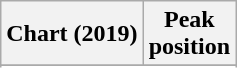<table class="wikitable sortable plainrowheaders" style="text-align:center;">
<tr>
<th scope="col">Chart (2019)</th>
<th scope="col">Peak<br>position</th>
</tr>
<tr>
</tr>
<tr>
</tr>
<tr>
</tr>
<tr>
</tr>
<tr>
</tr>
</table>
